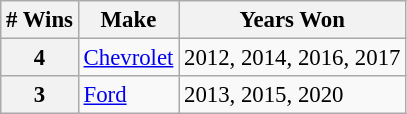<table class="wikitable" style="font-size: 95%;">
<tr>
<th># Wins</th>
<th>Make</th>
<th>Years Won</th>
</tr>
<tr>
<th>4</th>
<td> <a href='#'>Chevrolet</a></td>
<td>2012, 2014, 2016, 2017</td>
</tr>
<tr>
<th>3</th>
<td> <a href='#'>Ford</a></td>
<td>2013, 2015, 2020</td>
</tr>
</table>
